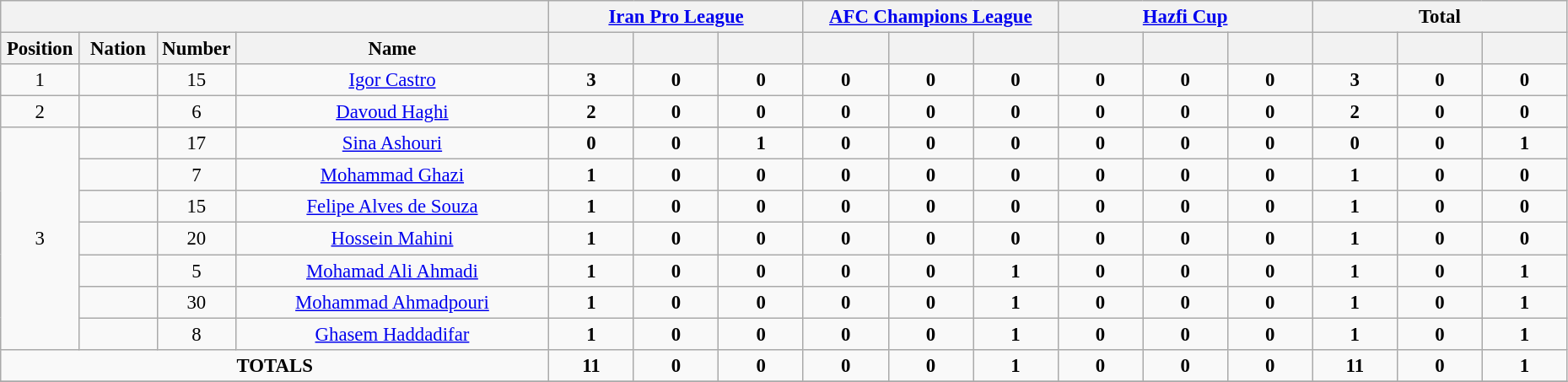<table class="wikitable" style="font-size: 95%; text-align: center;">
<tr>
<th colspan=4></th>
<th colspan=3><strong><a href='#'>Iran Pro League</a></strong></th>
<th colspan=3><strong><a href='#'>AFC Champions League</a></strong></th>
<th colspan=3><strong><a href='#'>Hazfi Cup</a></strong></th>
<th colspan=3>Total</th>
</tr>
<tr>
<th width="5%"><strong>Position</strong></th>
<th width="5%"><strong>Nation</strong></th>
<th width="5%"><strong>Number</strong></th>
<th width="20%"><strong>Name</strong></th>
<th width=60></th>
<th width=60></th>
<th width=60></th>
<th width=60></th>
<th width=60></th>
<th width=60></th>
<th width=60></th>
<th width=60></th>
<th width=60></th>
<th width=60></th>
<th width=60></th>
<th width=60></th>
</tr>
<tr>
<td>1</td>
<td></td>
<td>15</td>
<td><a href='#'>Igor Castro</a></td>
<td><strong>3</strong></td>
<td><strong>0</strong></td>
<td><strong>0</strong></td>
<td><strong>0</strong></td>
<td><strong>0</strong></td>
<td><strong>0</strong></td>
<td><strong>0</strong></td>
<td><strong>0</strong></td>
<td><strong>0</strong></td>
<td><strong>3</strong></td>
<td><strong>0</strong></td>
<td><strong>0</strong></td>
</tr>
<tr>
<td>2</td>
<td></td>
<td>6</td>
<td><a href='#'>Davoud Haghi</a></td>
<td><strong>2</strong></td>
<td><strong>0</strong></td>
<td><strong>0</strong></td>
<td><strong>0</strong></td>
<td><strong>0</strong></td>
<td><strong>0</strong></td>
<td><strong>0</strong></td>
<td><strong>0</strong></td>
<td><strong>0</strong></td>
<td><strong>2</strong></td>
<td><strong>0</strong></td>
<td><strong>0</strong></td>
</tr>
<tr>
<td rowspan="8">3</td>
</tr>
<tr>
<td></td>
<td>17</td>
<td><a href='#'>Sina Ashouri</a></td>
<td><strong>0</strong></td>
<td><strong>0</strong></td>
<td><strong>1</strong></td>
<td><strong>0</strong></td>
<td><strong>0</strong></td>
<td><strong>0</strong></td>
<td><strong>0</strong></td>
<td><strong>0</strong></td>
<td><strong>0</strong></td>
<td><strong>0</strong></td>
<td><strong>0</strong></td>
<td><strong>1</strong></td>
</tr>
<tr>
<td></td>
<td>7</td>
<td><a href='#'>Mohammad Ghazi</a></td>
<td><strong>1</strong></td>
<td><strong>0</strong></td>
<td><strong>0</strong></td>
<td><strong>0</strong></td>
<td><strong>0</strong></td>
<td><strong>0</strong></td>
<td><strong>0</strong></td>
<td><strong>0</strong></td>
<td><strong>0</strong></td>
<td><strong>1</strong></td>
<td><strong>0</strong></td>
<td><strong>0</strong></td>
</tr>
<tr>
<td></td>
<td>15</td>
<td><a href='#'>Felipe Alves de Souza</a></td>
<td><strong>1</strong></td>
<td><strong>0</strong></td>
<td><strong>0</strong></td>
<td><strong>0</strong></td>
<td><strong>0</strong></td>
<td><strong>0</strong></td>
<td><strong>0</strong></td>
<td><strong>0</strong></td>
<td><strong>0</strong></td>
<td><strong>1</strong></td>
<td><strong>0</strong></td>
<td><strong>0</strong></td>
</tr>
<tr>
<td></td>
<td>20</td>
<td><a href='#'>Hossein Mahini</a></td>
<td><strong>1</strong></td>
<td><strong>0</strong></td>
<td><strong>0</strong></td>
<td><strong>0</strong></td>
<td><strong>0</strong></td>
<td><strong>0</strong></td>
<td><strong>0</strong></td>
<td><strong>0</strong></td>
<td><strong>0</strong></td>
<td><strong>1</strong></td>
<td><strong>0</strong></td>
<td><strong>0</strong></td>
</tr>
<tr>
<td></td>
<td>5</td>
<td><a href='#'>Mohamad Ali Ahmadi</a></td>
<td><strong>1</strong></td>
<td><strong>0</strong></td>
<td><strong>0</strong></td>
<td><strong>0</strong></td>
<td><strong>0</strong></td>
<td><strong>1</strong></td>
<td><strong>0</strong></td>
<td><strong>0</strong></td>
<td><strong>0</strong></td>
<td><strong>1</strong></td>
<td><strong>0</strong></td>
<td><strong>1</strong></td>
</tr>
<tr>
<td></td>
<td>30</td>
<td><a href='#'>Mohammad Ahmadpouri</a></td>
<td><strong>1</strong></td>
<td><strong>0</strong></td>
<td><strong>0</strong></td>
<td><strong>0</strong></td>
<td><strong>0</strong></td>
<td><strong>1</strong></td>
<td><strong>0</strong></td>
<td><strong>0</strong></td>
<td><strong>0</strong></td>
<td><strong>1</strong></td>
<td><strong>0</strong></td>
<td><strong>1</strong></td>
</tr>
<tr>
<td></td>
<td>8</td>
<td><a href='#'>Ghasem Haddadifar</a></td>
<td><strong>1</strong></td>
<td><strong>0</strong></td>
<td><strong>0</strong></td>
<td><strong>0</strong></td>
<td><strong>0</strong></td>
<td><strong>1</strong></td>
<td><strong>0</strong></td>
<td><strong>0</strong></td>
<td><strong>0</strong></td>
<td><strong>1</strong></td>
<td><strong>0</strong></td>
<td><strong>1</strong></td>
</tr>
<tr>
<td colspan="4"><strong>TOTALS</strong></td>
<td><strong>11</strong></td>
<td><strong>0</strong></td>
<td><strong>0</strong></td>
<td><strong>0</strong></td>
<td><strong>0</strong></td>
<td><strong>1</strong></td>
<td><strong>0</strong></td>
<td><strong>0</strong></td>
<td><strong>0</strong></td>
<td><strong>11</strong></td>
<td><strong>0</strong></td>
<td><strong>1</strong></td>
</tr>
<tr>
</tr>
</table>
